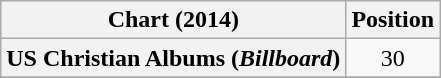<table class="wikitable sortable plainrowheaders" style="text-align:center">
<tr>
<th scope="col">Chart (2014)</th>
<th scope="col">Position</th>
</tr>
<tr>
<th scope="row">US Christian Albums (<em>Billboard</em>)</th>
<td>30</td>
</tr>
<tr>
</tr>
</table>
